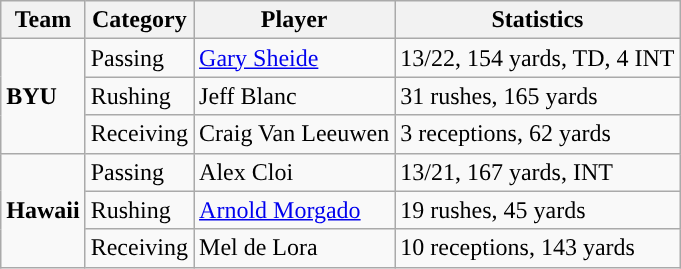<table class="wikitable" style="float: left;">
<tr>
<th>Team</th>
<th>Category</th>
<th>Player</th>
<th>Statistics</th>
</tr>
<tr>
<td rowspan=3><strong>BYU</strong></td>
<td>Passing</td>
<td><a href='#'>Gary Sheide</a></td>
<td>13/22, 154 yards, TD, 4 INT</td>
</tr>
<tr>
<td>Rushing</td>
<td>Jeff Blanc</td>
<td>31 rushes, 165 yards</td>
</tr>
<tr>
<td>Receiving</td>
<td>Craig Van Leeuwen</td>
<td>3 receptions, 62 yards</td>
</tr>
<tr>
<td rowspan=3><strong>Hawaii</strong></td>
<td>Passing</td>
<td>Alex Cloi</td>
<td>13/21, 167 yards, INT</td>
</tr>
<tr>
<td>Rushing</td>
<td><a href='#'>Arnold Morgado</a></td>
<td>19 rushes, 45 yards</td>
</tr>
<tr>
<td>Receiving</td>
<td>Mel de Lora</td>
<td>10 receptions, 143 yards</td>
</tr>
</table>
